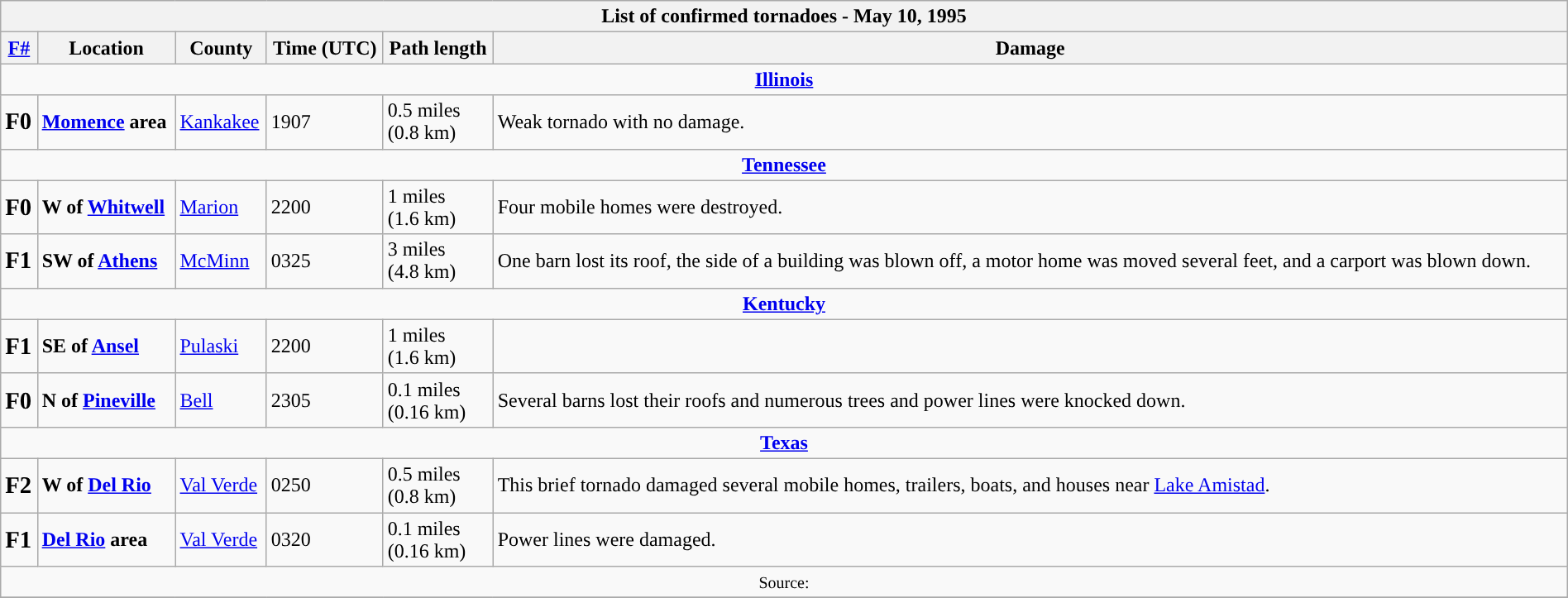<table class="wikitable collapsible" width="100%">
<tr>
<th colspan="6">List of confirmed tornadoes - May 10, 1995</th>
</tr>
<tr>
<th><a href='#'>F#</a></th>
<th>Location</th>
<th>County</th>
<th>Time (UTC)</th>
<th>Path length</th>
<th>Damage</th>
</tr>
<tr>
<td colspan="7" align=center><strong><a href='#'>Illinois</a></strong></td>
</tr>
<tr>
<td><big><strong>F0</strong></big></td>
<td><strong><a href='#'>Momence</a> area</strong></td>
<td><a href='#'>Kankakee</a></td>
<td>1907</td>
<td>0.5 miles <br> (0.8 km)</td>
<td>Weak tornado with no damage.</td>
</tr>
<tr>
<td colspan="7" align=center><strong><a href='#'>Tennessee</a></strong></td>
</tr>
<tr>
<td><big><strong>F0</strong></big></td>
<td><strong>W of <a href='#'>Whitwell</a></strong></td>
<td><a href='#'>Marion</a></td>
<td>2200</td>
<td>1 miles <br> (1.6 km)</td>
<td>Four mobile homes were destroyed.</td>
</tr>
<tr>
<td><big><strong>F1</strong></big></td>
<td><strong>SW of <a href='#'>Athens</a></strong></td>
<td><a href='#'>McMinn</a></td>
<td>0325</td>
<td>3 miles <br> (4.8 km)</td>
<td>One barn lost its roof, the side of a building was blown off, a motor home was moved several feet, and a carport was blown down.</td>
</tr>
<tr>
<td colspan="7" align=center><strong><a href='#'>Kentucky</a></strong></td>
</tr>
<tr>
<td><big><strong>F1</strong></big></td>
<td><strong>SE of <a href='#'>Ansel</a></strong></td>
<td><a href='#'>Pulaski</a></td>
<td>2200</td>
<td>1 miles <br> (1.6 km)</td>
<td></td>
</tr>
<tr>
<td><big><strong>F0</strong></big></td>
<td><strong>N of <a href='#'>Pineville</a></strong></td>
<td><a href='#'>Bell</a></td>
<td>2305</td>
<td>0.1 miles <br> (0.16 km)</td>
<td>Several barns lost their roofs and numerous trees and power lines were knocked down.</td>
</tr>
<tr>
<td colspan="7" align=center><strong><a href='#'>Texas</a></strong></td>
</tr>
<tr>
<td><big><strong>F2</strong></big></td>
<td><strong>W of <a href='#'>Del Rio</a></strong></td>
<td><a href='#'>Val Verde</a></td>
<td>0250</td>
<td>0.5 miles <br> (0.8 km)</td>
<td>This brief tornado damaged several mobile homes, trailers, boats, and houses near <a href='#'>Lake Amistad</a>.</td>
</tr>
<tr>
<td><big><strong>F1</strong></big></td>
<td><strong><a href='#'>Del Rio</a> area</strong></td>
<td><a href='#'>Val Verde</a></td>
<td>0320</td>
<td>0.1 miles <br> (0.16 km)</td>
<td>Power lines were damaged.</td>
</tr>
<tr>
<td colspan="7" align=center><small>Source:  </small></td>
</tr>
<tr>
</tr>
</table>
